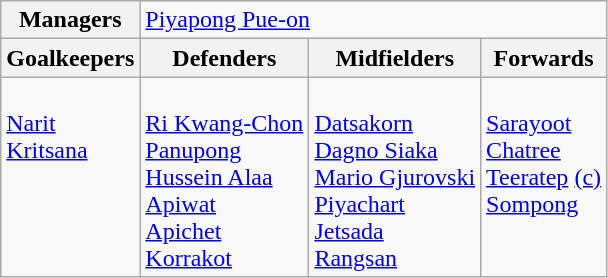<table class="wikitable">
<tr>
<th>Managers</th>
<td colspan=3> <a href='#'>Piyapong Pue-on</a></td>
</tr>
<tr>
<th>Goalkeepers</th>
<th>Defenders</th>
<th>Midfielders</th>
<th>Forwards</th>
</tr>
<tr>
<td align=left valign=top><br> <a href='#'>Narit</a>  <br>
 <a href='#'>Kritsana</a>  <br></td>
<td align=left valign=top><br> <a href='#'>Ri Kwang-Chon</a>  <br>
 <a href='#'>Panupong</a>  <br>
 <a href='#'>Hussein Alaa</a>  <br>
 <a href='#'>Apiwat</a>  <br>
 <a href='#'>Apichet</a>  <br>
 <a href='#'>Korrakot</a>  <br></td>
<td align=left valign=top><br> <a href='#'>Datsakorn</a>  <br>
 <a href='#'>Dagno Siaka</a>  <br>
 <a href='#'>Mario Gjurovski</a>  <br>
 <a href='#'>Piyachart</a>  <br>
 <a href='#'>Jetsada</a>  <br>
 <a href='#'>Rangsan</a>  <br></td>
<td align=left valign=top><br> <a href='#'>Sarayoot</a>  <br>
 <a href='#'>Chatree</a>  <br>
 <a href='#'>Teeratep</a> <a href='#'>(c)</a>  <br>
 <a href='#'>Sompong</a>  <br></td>
</tr>
</table>
